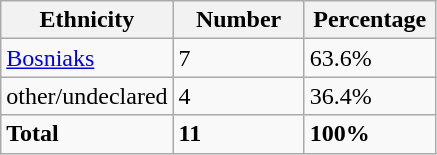<table class="wikitable">
<tr>
<th width="100px">Ethnicity</th>
<th width="80px">Number</th>
<th width="80px">Percentage</th>
</tr>
<tr>
<td><a href='#'>Bosniaks</a></td>
<td>7</td>
<td>63.6%</td>
</tr>
<tr>
<td>other/undeclared</td>
<td>4</td>
<td>36.4%</td>
</tr>
<tr>
<td><strong>Total</strong></td>
<td><strong>11</strong></td>
<td><strong>100%</strong></td>
</tr>
</table>
